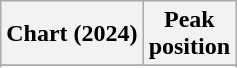<table class="wikitable sortable plainrowheaders" style="text-align:center;">
<tr>
<th scope="col">Chart (2024)</th>
<th scope="col">Peak<br>position</th>
</tr>
<tr>
</tr>
<tr>
</tr>
<tr>
</tr>
<tr>
</tr>
<tr>
</tr>
</table>
